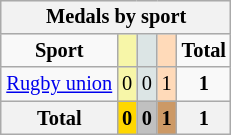<table class="wikitable" style="font-size:85%; float: right;">
<tr style="background:#efefef;">
<th colspan=5>Medals by sport</th>
</tr>
<tr align=center>
<td><strong>Sport</strong></td>
<td bgcolor=#f7f6a8></td>
<td bgcolor=#dce5e5></td>
<td bgcolor=#ffdab9></td>
<td><strong>Total</strong></td>
</tr>
<tr align=center>
<td><a href='#'>Rugby union</a></td>
<td style="background:#F7F6A8;">0</td>
<td style="background:#DCE5E5;">0</td>
<td style="background:#FFDAB9;">1</td>
<td><strong>1</strong></td>
</tr>
<tr align=center>
<th>Total</th>
<th style="background:gold;">0</th>
<th style="background:silver;">0</th>
<th style="background:#c96;">1</th>
<th>1</th>
</tr>
</table>
